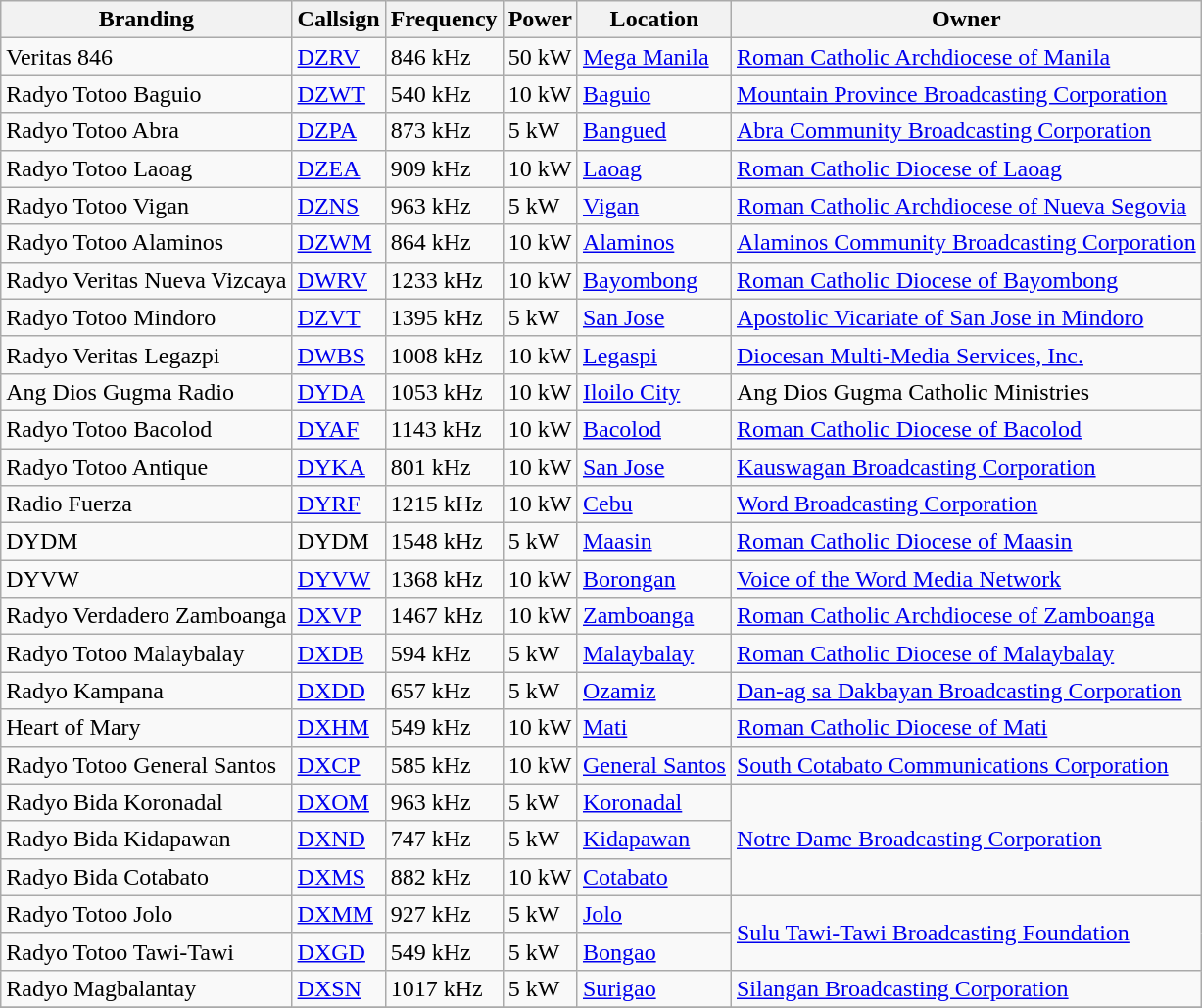<table class="wikitable">
<tr>
<th>Branding</th>
<th>Callsign</th>
<th>Frequency</th>
<th>Power</th>
<th>Location</th>
<th>Owner</th>
</tr>
<tr>
<td>Veritas 846</td>
<td><a href='#'>DZRV</a></td>
<td>846 kHz</td>
<td>50 kW</td>
<td><a href='#'>Mega Manila</a></td>
<td><a href='#'>Roman Catholic Archdiocese of Manila</a></td>
</tr>
<tr>
<td>Radyo Totoo Baguio</td>
<td><a href='#'>DZWT</a></td>
<td>540 kHz</td>
<td>10 kW</td>
<td><a href='#'>Baguio</a></td>
<td><a href='#'>Mountain Province Broadcasting Corporation</a></td>
</tr>
<tr>
<td>Radyo Totoo Abra</td>
<td><a href='#'>DZPA</a></td>
<td>873 kHz</td>
<td>5 kW</td>
<td><a href='#'>Bangued</a></td>
<td><a href='#'>Abra Community Broadcasting Corporation</a></td>
</tr>
<tr>
<td>Radyo Totoo Laoag</td>
<td><a href='#'>DZEA</a></td>
<td>909 kHz</td>
<td>10 kW</td>
<td><a href='#'>Laoag</a></td>
<td><a href='#'>Roman Catholic Diocese of Laoag</a></td>
</tr>
<tr>
<td>Radyo Totoo Vigan</td>
<td><a href='#'>DZNS</a></td>
<td>963 kHz</td>
<td>5 kW</td>
<td><a href='#'>Vigan</a></td>
<td><a href='#'>Roman Catholic Archdiocese of Nueva Segovia</a></td>
</tr>
<tr>
<td>Radyo Totoo Alaminos</td>
<td><a href='#'>DZWM</a></td>
<td>864 kHz</td>
<td>10 kW</td>
<td><a href='#'>Alaminos</a></td>
<td><a href='#'>Alaminos Community Broadcasting Corporation</a></td>
</tr>
<tr>
<td>Radyo Veritas Nueva Vizcaya</td>
<td><a href='#'>DWRV</a></td>
<td>1233 kHz</td>
<td>10 kW</td>
<td><a href='#'>Bayombong</a></td>
<td><a href='#'>Roman Catholic Diocese of Bayombong</a></td>
</tr>
<tr>
<td>Radyo Totoo Mindoro</td>
<td><a href='#'>DZVT</a></td>
<td>1395 kHz</td>
<td>5 kW</td>
<td><a href='#'>San Jose</a></td>
<td><a href='#'>Apostolic Vicariate of San Jose in Mindoro</a></td>
</tr>
<tr>
<td>Radyo Veritas Legazpi</td>
<td><a href='#'>DWBS</a></td>
<td>1008 kHz</td>
<td>10 kW</td>
<td><a href='#'>Legaspi</a></td>
<td><a href='#'>Diocesan Multi-Media Services, Inc.</a></td>
</tr>
<tr>
<td>Ang Dios Gugma Radio</td>
<td><a href='#'>DYDA</a></td>
<td>1053 kHz</td>
<td>10 kW</td>
<td><a href='#'>Iloilo City</a></td>
<td>Ang Dios Gugma Catholic Ministries</td>
</tr>
<tr>
<td>Radyo Totoo Bacolod</td>
<td><a href='#'>DYAF</a></td>
<td>1143 kHz</td>
<td>10 kW</td>
<td><a href='#'>Bacolod</a></td>
<td><a href='#'>Roman Catholic Diocese of Bacolod</a></td>
</tr>
<tr>
<td>Radyo Totoo Antique</td>
<td><a href='#'>DYKA</a></td>
<td>801 kHz</td>
<td>10 kW</td>
<td><a href='#'>San Jose</a></td>
<td><a href='#'>Kauswagan Broadcasting Corporation</a></td>
</tr>
<tr>
<td>Radio Fuerza</td>
<td><a href='#'>DYRF</a></td>
<td>1215 kHz</td>
<td>10 kW</td>
<td><a href='#'>Cebu</a></td>
<td><a href='#'>Word Broadcasting Corporation</a></td>
</tr>
<tr>
<td>DYDM</td>
<td>DYDM</td>
<td>1548 kHz</td>
<td>5 kW</td>
<td><a href='#'>Maasin</a></td>
<td><a href='#'>Roman Catholic Diocese of Maasin</a></td>
</tr>
<tr>
<td>DYVW</td>
<td><a href='#'>DYVW</a></td>
<td>1368 kHz</td>
<td>10 kW</td>
<td><a href='#'>Borongan</a></td>
<td><a href='#'>Voice of the Word Media Network</a></td>
</tr>
<tr>
<td>Radyo Verdadero Zamboanga</td>
<td><a href='#'>DXVP</a></td>
<td>1467 kHz</td>
<td>10 kW</td>
<td><a href='#'>Zamboanga</a></td>
<td><a href='#'>Roman Catholic Archdiocese of Zamboanga</a></td>
</tr>
<tr>
<td>Radyo Totoo Malaybalay</td>
<td><a href='#'>DXDB</a></td>
<td>594 kHz</td>
<td>5 kW</td>
<td><a href='#'>Malaybalay</a></td>
<td><a href='#'>Roman Catholic Diocese of Malaybalay</a></td>
</tr>
<tr>
<td>Radyo Kampana</td>
<td><a href='#'>DXDD</a></td>
<td>657 kHz</td>
<td>5 kW</td>
<td><a href='#'>Ozamiz</a></td>
<td><a href='#'>Dan-ag sa Dakbayan Broadcasting Corporation</a></td>
</tr>
<tr>
<td>Heart of Mary</td>
<td><a href='#'>DXHM</a></td>
<td>549 kHz</td>
<td>10 kW</td>
<td><a href='#'>Mati</a></td>
<td><a href='#'>Roman Catholic Diocese of Mati</a></td>
</tr>
<tr>
<td>Radyo Totoo General Santos</td>
<td><a href='#'>DXCP</a></td>
<td>585 kHz</td>
<td>10 kW</td>
<td><a href='#'>General Santos</a></td>
<td><a href='#'>South Cotabato Communications Corporation</a></td>
</tr>
<tr>
<td>Radyo Bida Koronadal</td>
<td><a href='#'>DXOM</a></td>
<td>963 kHz</td>
<td>5 kW</td>
<td><a href='#'>Koronadal</a></td>
<td rowspan=3><a href='#'>Notre Dame Broadcasting Corporation</a></td>
</tr>
<tr>
<td>Radyo Bida Kidapawan</td>
<td><a href='#'>DXND</a></td>
<td>747 kHz</td>
<td>5 kW</td>
<td><a href='#'>Kidapawan</a></td>
</tr>
<tr>
<td>Radyo Bida Cotabato</td>
<td><a href='#'>DXMS</a></td>
<td>882 kHz</td>
<td>10 kW</td>
<td><a href='#'>Cotabato</a></td>
</tr>
<tr>
<td>Radyo Totoo Jolo</td>
<td><a href='#'>DXMM</a></td>
<td>927 kHz</td>
<td>5 kW</td>
<td><a href='#'>Jolo</a></td>
<td rowspan=2><a href='#'>Sulu Tawi-Tawi Broadcasting Foundation</a></td>
</tr>
<tr>
<td>Radyo Totoo Tawi-Tawi</td>
<td><a href='#'>DXGD</a></td>
<td>549 kHz</td>
<td>5 kW</td>
<td><a href='#'>Bongao</a></td>
</tr>
<tr>
<td>Radyo Magbalantay</td>
<td><a href='#'>DXSN</a></td>
<td>1017 kHz</td>
<td>5 kW</td>
<td><a href='#'>Surigao</a></td>
<td><a href='#'>Silangan Broadcasting Corporation</a></td>
</tr>
<tr>
</tr>
</table>
